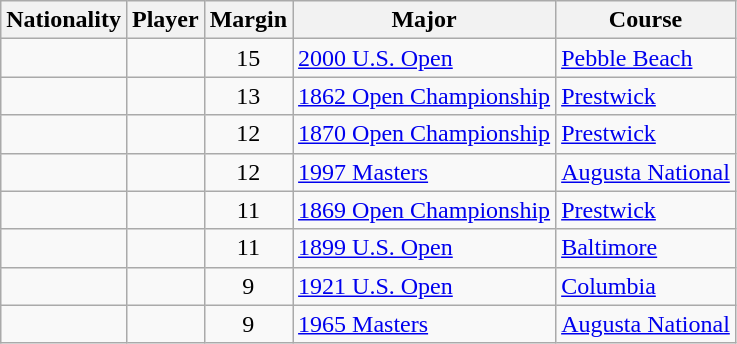<table class="wikitable sortable">
<tr>
<th>Nationality</th>
<th>Player</th>
<th>Margin</th>
<th>Major</th>
<th>Course</th>
</tr>
<tr>
<td></td>
<td></td>
<td align=center>15</td>
<td><a href='#'>2000 U.S. Open</a></td>
<td><a href='#'>Pebble Beach</a></td>
</tr>
<tr>
<td></td>
<td></td>
<td align=center>13</td>
<td><a href='#'>1862 Open Championship</a></td>
<td><a href='#'>Prestwick</a></td>
</tr>
<tr>
<td></td>
<td></td>
<td align=center>12</td>
<td><a href='#'>1870 Open Championship</a></td>
<td><a href='#'>Prestwick</a></td>
</tr>
<tr>
<td></td>
<td></td>
<td align=center>12</td>
<td><a href='#'>1997 Masters</a></td>
<td><a href='#'>Augusta National</a></td>
</tr>
<tr>
<td></td>
<td></td>
<td align=center>11</td>
<td><a href='#'>1869 Open Championship</a></td>
<td><a href='#'>Prestwick</a></td>
</tr>
<tr>
<td></td>
<td></td>
<td align=center>11</td>
<td><a href='#'>1899 U.S. Open</a></td>
<td><a href='#'>Baltimore</a></td>
</tr>
<tr>
<td></td>
<td></td>
<td align=center>9</td>
<td><a href='#'>1921 U.S. Open</a></td>
<td><a href='#'>Columbia</a></td>
</tr>
<tr>
<td></td>
<td></td>
<td align=center>9</td>
<td><a href='#'>1965 Masters</a></td>
<td><a href='#'>Augusta National</a></td>
</tr>
</table>
